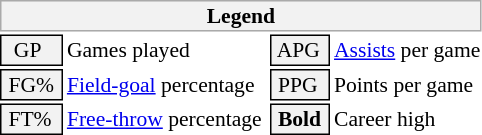<table class="toccolours" style="font-size: 90%; white-space: nowrap;">
<tr>
<th colspan="6" style="background:#f2f2f2; border:1px solid #aaa;">Legend</th>
</tr>
<tr>
<td style="background:#f2f2f2; border:1px solid black;">  GP</td>
<td>Games played</td>
<td style="background:#f2f2f2; border:1px solid black;"> APG </td>
<td><a href='#'>Assists</a> per game</td>
</tr>
<tr>
<td style="background:#f2f2f2; border:1px solid black;"> FG% </td>
<td style="padding-right: 8px"><a href='#'>Field-goal</a> percentage</td>
<td style="background:#f2f2f2; border:1px solid black;"> PPG </td>
<td>Points per game</td>
</tr>
<tr>
<td style="background:#f2f2f2; border:1px solid black;"> FT% </td>
<td><a href='#'>Free-throw</a> percentage</td>
<td style="background-color: #F2F2F2; border: 1px solid black"> <strong>Bold</strong> </td>
<td>Career high</td>
</tr>
</table>
